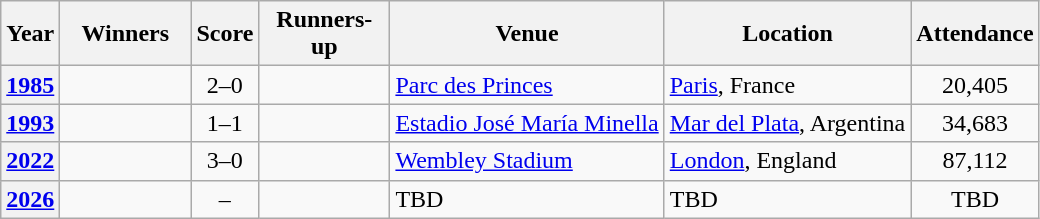<table class="sortable wikitable plainrowheaders" style="text-align:center">
<tr>
<th scope="col">Year</th>
<th scope="col" style="width:80px">Winners</th>
<th scope="col">Score</th>
<th scope="col" style="width:80px">Runners-up</th>
<th scope="col">Venue</th>
<th scope="col">Location</th>
<th scope="col">Attendance</th>
</tr>
<tr>
<th scope="row" style="text-align:center"><a href='#'>1985</a></th>
<td></td>
<td>2–0</td>
<td></td>
<td style="text-align:left"><a href='#'>Parc des Princes</a></td>
<td style="text-align:left"><a href='#'>Paris</a>, France</td>
<td>20,405</td>
</tr>
<tr>
<th scope="row" style="text-align:center"><a href='#'>1993</a></th>
<td></td>
<td>1–1 <br></td>
<td></td>
<td style="text-align:left"><a href='#'>Estadio José María Minella</a></td>
<td style="text-align:left"><a href='#'>Mar del Plata</a>, Argentina</td>
<td>34,683</td>
</tr>
<tr>
<th scope="row" style="text-align:center"><a href='#'>2022</a></th>
<td></td>
<td>3–0</td>
<td></td>
<td style="text-align:left"><a href='#'>Wembley Stadium</a></td>
<td style="text-align:left"><a href='#'>London</a>, England</td>
<td>87,112</td>
</tr>
<tr>
<th scope="row" style="text-align:center"><a href='#'>2026</a></th>
<td></td>
<td>–</td>
<td></td>
<td style="text-align:left">TBD</td>
<td style="text-align:left">TBD</td>
<td>TBD</td>
</tr>
</table>
